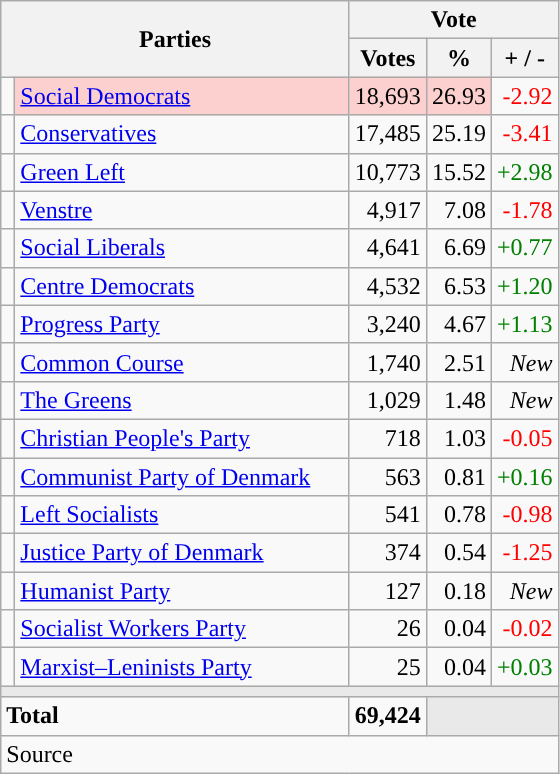<table class="wikitable" style="text-align:right;">
<tr>
<th style="text-align:centre;" rowspan="2" colspan="2" width="225">Parties</th>
<th colspan="3">Vote</th>
</tr>
<tr>
<th width="15">Votes</th>
<th width="15">%</th>
<th width="15">+ / -</th>
</tr>
<tr>
<td width="2" style="color:inherit;background:"></td>
<td bgcolor=#fbd0ce  align="left"><a href='#'>Social Democrats</a></td>
<td bgcolor=#fbd0ce>18,693</td>
<td bgcolor=#fbd0ce>26.93</td>
<td style=color:red;>-2.92</td>
</tr>
<tr>
<td width="2" style="color:inherit;background:"></td>
<td align="left"><a href='#'>Conservatives</a></td>
<td>17,485</td>
<td>25.19</td>
<td style=color:red;>-3.41</td>
</tr>
<tr>
<td width="2" style="color:inherit;background:"></td>
<td align="left"><a href='#'>Green Left</a></td>
<td>10,773</td>
<td>15.52</td>
<td style=color:green;>+2.98</td>
</tr>
<tr>
<td width="2" style="color:inherit;background:"></td>
<td align="left"><a href='#'>Venstre</a></td>
<td>4,917</td>
<td>7.08</td>
<td style=color:red;>-1.78</td>
</tr>
<tr>
<td width="2" style="color:inherit;background:"></td>
<td align="left"><a href='#'>Social Liberals</a></td>
<td>4,641</td>
<td>6.69</td>
<td style=color:green;>+0.77</td>
</tr>
<tr>
<td width="2" style="color:inherit;background:"></td>
<td align="left"><a href='#'>Centre Democrats</a></td>
<td>4,532</td>
<td>6.53</td>
<td style=color:green;>+1.20</td>
</tr>
<tr>
<td width="2" style="color:inherit;background:"></td>
<td align="left"><a href='#'>Progress Party</a></td>
<td>3,240</td>
<td>4.67</td>
<td style=color:green;>+1.13</td>
</tr>
<tr>
<td width="2" style="color:inherit;background:"></td>
<td align="left"><a href='#'>Common Course</a></td>
<td>1,740</td>
<td>2.51</td>
<td><em>New</em></td>
</tr>
<tr>
<td width="2" style="color:inherit;background:"></td>
<td align="left"><a href='#'>The Greens</a></td>
<td>1,029</td>
<td>1.48</td>
<td><em>New</em></td>
</tr>
<tr>
<td width="2" style="color:inherit;background:"></td>
<td align="left"><a href='#'>Christian People's Party</a></td>
<td>718</td>
<td>1.03</td>
<td style=color:red;>-0.05</td>
</tr>
<tr>
<td width="2" style="color:inherit;background:"></td>
<td align="left"><a href='#'>Communist Party of Denmark</a></td>
<td>563</td>
<td>0.81</td>
<td style=color:green;>+0.16</td>
</tr>
<tr>
<td width="2" style="color:inherit;background:"></td>
<td align="left"><a href='#'>Left Socialists</a></td>
<td>541</td>
<td>0.78</td>
<td style=color:red;>-0.98</td>
</tr>
<tr>
<td width="2" style="color:inherit;background:"></td>
<td align="left"><a href='#'>Justice Party of Denmark</a></td>
<td>374</td>
<td>0.54</td>
<td style=color:red;>-1.25</td>
</tr>
<tr>
<td width="2" style="color:inherit;background:"></td>
<td align="left"><a href='#'>Humanist Party</a></td>
<td>127</td>
<td>0.18</td>
<td><em>New</em></td>
</tr>
<tr>
<td width="2" style="color:inherit;background:"></td>
<td align="left"><a href='#'>Socialist Workers Party</a></td>
<td>26</td>
<td>0.04</td>
<td style=color:red;>-0.02</td>
</tr>
<tr>
<td width="2" style="color:inherit;background:"></td>
<td align="left"><a href='#'>Marxist–Leninists Party</a></td>
<td>25</td>
<td>0.04</td>
<td style=color:green;>+0.03</td>
</tr>
<tr>
<td colspan="7" bgcolor="#E9E9E9"></td>
</tr>
<tr>
<td align="left" colspan="2"><strong>Total</strong></td>
<td><strong>69,424</strong></td>
<td bgcolor="#E9E9E9" colspan="2"></td>
</tr>
<tr>
<td align="left" colspan="6">Source</td>
</tr>
</table>
